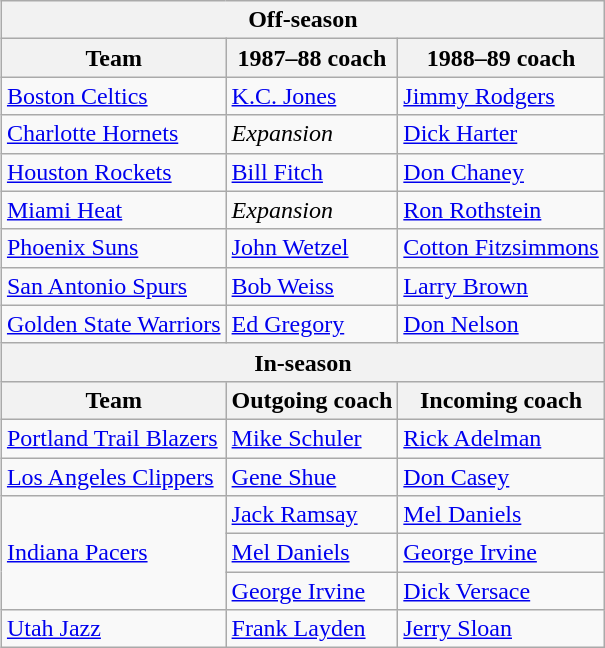<table class="wikitable" style="float:right">
<tr>
<th colspan="3">Off-season</th>
</tr>
<tr>
<th>Team</th>
<th>1987–88 coach</th>
<th>1988–89 coach</th>
</tr>
<tr>
<td><a href='#'>Boston Celtics</a></td>
<td><a href='#'>K.C. Jones</a></td>
<td><a href='#'>Jimmy Rodgers</a></td>
</tr>
<tr>
<td><a href='#'>Charlotte Hornets</a></td>
<td><em>Expansion</em></td>
<td><a href='#'>Dick Harter</a></td>
</tr>
<tr>
<td><a href='#'>Houston Rockets</a></td>
<td><a href='#'>Bill Fitch</a></td>
<td><a href='#'>Don Chaney</a></td>
</tr>
<tr>
<td><a href='#'>Miami Heat</a></td>
<td><em>Expansion</em></td>
<td><a href='#'>Ron Rothstein</a></td>
</tr>
<tr>
<td><a href='#'>Phoenix Suns</a></td>
<td><a href='#'>John Wetzel</a></td>
<td><a href='#'>Cotton Fitzsimmons</a></td>
</tr>
<tr>
<td><a href='#'>San Antonio Spurs</a></td>
<td><a href='#'>Bob Weiss</a></td>
<td><a href='#'>Larry Brown</a></td>
</tr>
<tr>
<td><a href='#'>Golden State Warriors</a></td>
<td><a href='#'>Ed Gregory</a></td>
<td><a href='#'>Don Nelson</a></td>
</tr>
<tr>
<th colspan="3">In-season</th>
</tr>
<tr>
<th>Team</th>
<th>Outgoing coach</th>
<th>Incoming coach</th>
</tr>
<tr>
<td><a href='#'>Portland Trail Blazers</a></td>
<td><a href='#'>Mike Schuler</a></td>
<td><a href='#'>Rick Adelman</a></td>
</tr>
<tr>
<td><a href='#'>Los Angeles Clippers</a></td>
<td><a href='#'>Gene Shue</a></td>
<td><a href='#'>Don Casey</a></td>
</tr>
<tr>
<td rowspan="3"><a href='#'>Indiana Pacers</a></td>
<td><a href='#'>Jack Ramsay</a></td>
<td><a href='#'>Mel Daniels</a></td>
</tr>
<tr>
<td><a href='#'>Mel Daniels</a></td>
<td><a href='#'>George Irvine</a></td>
</tr>
<tr>
<td><a href='#'>George Irvine</a></td>
<td><a href='#'>Dick Versace</a></td>
</tr>
<tr>
<td><a href='#'>Utah Jazz</a></td>
<td><a href='#'>Frank Layden</a></td>
<td><a href='#'>Jerry Sloan</a></td>
</tr>
</table>
